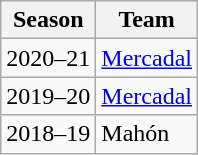<table class="wikitable">
<tr>
<th>Season</th>
<th>Team</th>
</tr>
<tr>
<td>2020–21</td>
<td><a href='#'>Mercadal</a></td>
</tr>
<tr>
<td>2019–20</td>
<td><a href='#'>Mercadal</a></td>
</tr>
<tr>
<td>2018–19</td>
<td>Mahón</td>
</tr>
</table>
